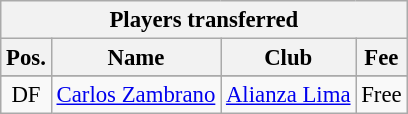<table class="wikitable" style="font-size:95%;">
<tr>
<th colspan="5">Players transferred</th>
</tr>
<tr>
<th>Pos.</th>
<th>Name</th>
<th>Club</th>
<th>Fee</th>
</tr>
<tr>
</tr>
<tr>
<td align="center">DF</td>
<td> <a href='#'>Carlos Zambrano</a></td>
<td> <a href='#'>Alianza Lima</a></td>
<td>Free</td>
</tr>
</table>
